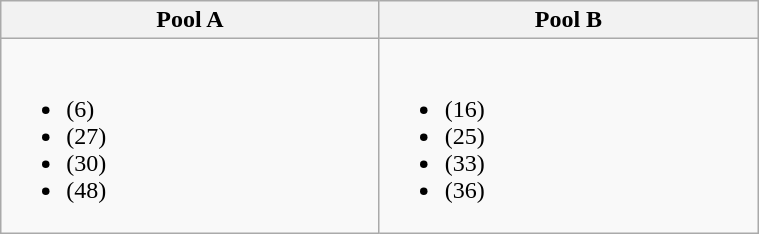<table class="wikitable" width="40%">
<tr>
<th width=20%>Pool A</th>
<th width=20%>Pool B</th>
</tr>
<tr>
<td><br><ul><li> (6)</li><li> (27)</li><li> (30)</li><li> (48)</li></ul></td>
<td><br><ul><li> (16)</li><li> (25)</li><li> (33)</li><li> (36)</li></ul></td>
</tr>
</table>
